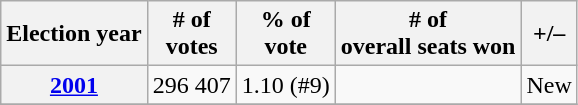<table class=wikitable>
<tr>
<th>Election year</th>
<th># of<br>votes</th>
<th>% of<br>vote</th>
<th># of<br>overall seats won</th>
<th>+/–</th>
</tr>
<tr>
<th><a href='#'>2001</a></th>
<td>296 407</td>
<td>1.10 (#9)</td>
<td></td>
<td>New</td>
</tr>
<tr>
</tr>
</table>
